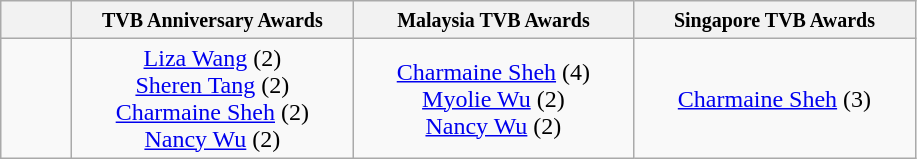<table class="wikitable" style="text-align:center;">
<tr>
<th width=40></th>
<th width=180><small>TVB Anniversary Awards</small></th>
<th width=180><small>Malaysia TVB Awards</small></th>
<th width=180><small>Singapore TVB Awards</small></th>
</tr>
<tr>
<td></td>
<td><a href='#'>Liza Wang</a> (2)<br><a href='#'>Sheren Tang</a> (2)<br><a href='#'>Charmaine Sheh</a> (2)<br><a href='#'>Nancy Wu</a> (2)</td>
<td><a href='#'>Charmaine Sheh</a> (4)<br><a href='#'>Myolie Wu</a> (2)<br><a href='#'>Nancy Wu</a> (2)</td>
<td><a href='#'>Charmaine Sheh</a> (3)</td>
</tr>
</table>
